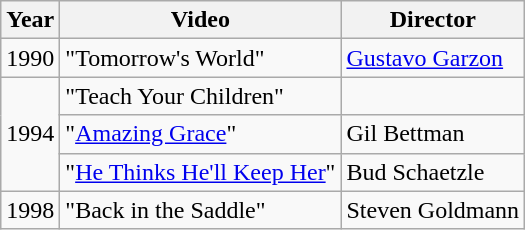<table class="wikitable">
<tr>
<th>Year</th>
<th>Video</th>
<th>Director</th>
</tr>
<tr>
<td>1990</td>
<td>"Tomorrow's World"</td>
<td><a href='#'>Gustavo Garzon</a></td>
</tr>
<tr>
<td rowspan="3">1994</td>
<td>"Teach Your Children" </td>
<td></td>
</tr>
<tr>
<td>"<a href='#'>Amazing Grace</a>" </td>
<td>Gil Bettman</td>
</tr>
<tr>
<td>"<a href='#'>He Thinks He'll Keep Her</a>" </td>
<td>Bud Schaetzle</td>
</tr>
<tr>
<td>1998</td>
<td>"Back in the Saddle" </td>
<td>Steven Goldmann</td>
</tr>
</table>
